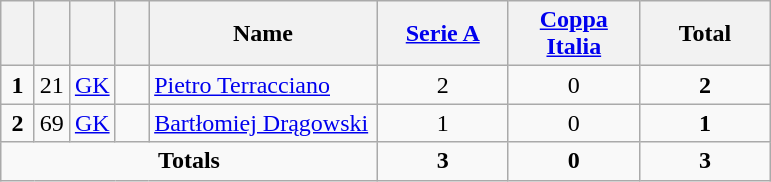<table class="wikitable" style="text-align:center">
<tr>
<th width=15></th>
<th width=15></th>
<th width=15></th>
<th width=15></th>
<th width=145>Name</th>
<th width=80><strong><a href='#'>Serie A</a></strong></th>
<th width=80><strong><a href='#'>Coppa Italia</a></strong></th>
<th width=80>Total</th>
</tr>
<tr>
<td><strong>1</strong></td>
<td>21</td>
<td><a href='#'>GK</a></td>
<td></td>
<td align=left><a href='#'>Pietro Terracciano</a></td>
<td>2</td>
<td>0</td>
<td><strong>2</strong></td>
</tr>
<tr>
<td><strong>2</strong></td>
<td>69</td>
<td><a href='#'>GK</a></td>
<td></td>
<td align=left><a href='#'>Bartłomiej Drągowski</a></td>
<td>1</td>
<td>0</td>
<td><strong>1</strong></td>
</tr>
<tr>
<td colspan=5><strong>Totals</strong></td>
<td><strong>3</strong></td>
<td><strong>0</strong></td>
<td><strong>3</strong></td>
</tr>
</table>
